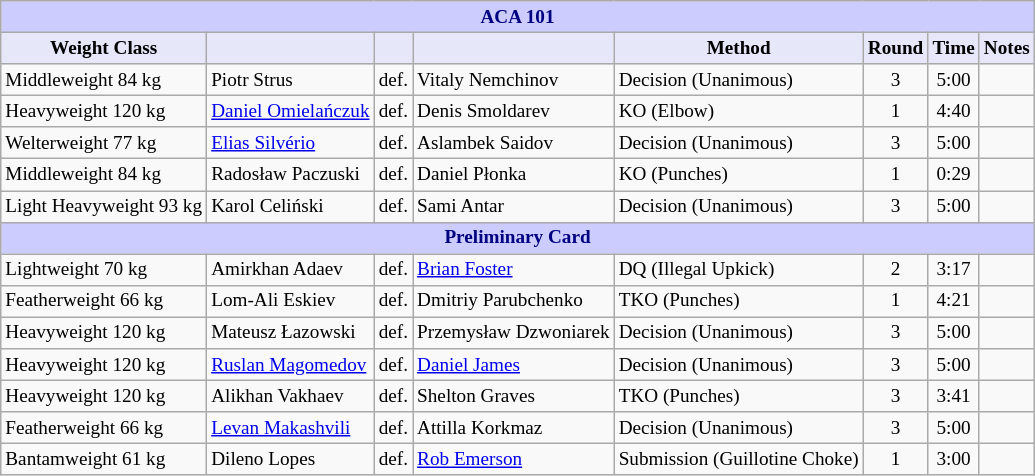<table class="wikitable" style="font-size: 80%;">
<tr>
<th colspan="8" style="background-color: #ccf; color: #000080; text-align: center;"><strong>ACA 101</strong></th>
</tr>
<tr>
<th colspan="1" style="background-color: #E6E8FA; color: #000000; text-align: center;">Weight Class</th>
<th colspan="1" style="background-color: #E6E8FA; color: #000000; text-align: center;"></th>
<th colspan="1" style="background-color: #E6E8FA; color: #000000; text-align: center;"></th>
<th colspan="1" style="background-color: #E6E8FA; color: #000000; text-align: center;"></th>
<th colspan="1" style="background-color: #E6E8FA; color: #000000; text-align: center;">Method</th>
<th colspan="1" style="background-color: #E6E8FA; color: #000000; text-align: center;">Round</th>
<th colspan="1" style="background-color: #E6E8FA; color: #000000; text-align: center;">Time</th>
<th colspan="1" style="background-color: #E6E8FA; color: #000000; text-align: center;">Notes</th>
</tr>
<tr>
<td>Middleweight 84 kg</td>
<td> Piotr Strus</td>
<td>def.</td>
<td> Vitaly Nemchinov</td>
<td>Decision (Unanimous)</td>
<td align=center>3</td>
<td align=center>5:00</td>
<td></td>
</tr>
<tr>
<td>Heavyweight 120 kg</td>
<td> <a href='#'>Daniel Omielańczuk</a></td>
<td>def.</td>
<td> Denis Smoldarev</td>
<td>KO (Elbow)</td>
<td align=center>1</td>
<td align=center>4:40</td>
<td></td>
</tr>
<tr>
<td>Welterweight 77 kg</td>
<td> <a href='#'>Elias Silvério</a></td>
<td>def.</td>
<td> Aslambek Saidov</td>
<td>Decision (Unanimous)</td>
<td align=center>3</td>
<td align=center>5:00</td>
<td></td>
</tr>
<tr>
<td>Middleweight 84 kg</td>
<td> Radosław Paczuski</td>
<td>def.</td>
<td> Daniel Płonka</td>
<td>KO (Punches)</td>
<td align=center>1</td>
<td align=center>0:29</td>
<td></td>
</tr>
<tr>
<td>Light Heavyweight 93 kg</td>
<td> Karol Celiński</td>
<td>def.</td>
<td> Sami Antar</td>
<td>Decision (Unanimous)</td>
<td align=center>3</td>
<td align=center>5:00</td>
<td></td>
</tr>
<tr>
<th colspan="8" style="background-color: #ccf; color: #000080; text-align: center;"><strong>Preliminary Card</strong></th>
</tr>
<tr>
<td>Lightweight 70 kg</td>
<td> Amirkhan Adaev</td>
<td>def.</td>
<td> <a href='#'>Brian Foster</a></td>
<td>DQ (Illegal Upkick)</td>
<td align=center>2</td>
<td align=center>3:17</td>
<td></td>
</tr>
<tr>
<td>Featherweight 66 kg</td>
<td> Lom-Ali Eskiev</td>
<td>def.</td>
<td> Dmitriy Parubchenko</td>
<td>TKO (Punches)</td>
<td align=center>1</td>
<td align=center>4:21</td>
<td></td>
</tr>
<tr>
<td>Heavyweight 120 kg</td>
<td> Mateusz Łazowski</td>
<td>def.</td>
<td> Przemysław Dzwoniarek</td>
<td>Decision (Unanimous)</td>
<td align=center>3</td>
<td align=center>5:00</td>
<td></td>
</tr>
<tr>
<td>Heavyweight 120 kg</td>
<td> <a href='#'>Ruslan Magomedov</a></td>
<td>def.</td>
<td> <a href='#'>Daniel James</a></td>
<td>Decision (Unanimous)</td>
<td align=center>3</td>
<td align=center>5:00</td>
<td></td>
</tr>
<tr>
<td>Heavyweight 120 kg</td>
<td> Alikhan Vakhaev</td>
<td>def.</td>
<td> Shelton Graves</td>
<td>TKO (Punches)</td>
<td align=center>3</td>
<td align=center>3:41</td>
<td></td>
</tr>
<tr>
<td>Featherweight 66 kg</td>
<td> <a href='#'>Levan Makashvili</a></td>
<td>def.</td>
<td> Attilla Korkmaz</td>
<td>Decision (Unanimous)</td>
<td align=center>3</td>
<td align=center>5:00</td>
<td></td>
</tr>
<tr>
<td>Bantamweight 61 kg</td>
<td> Dileno Lopes</td>
<td>def.</td>
<td> <a href='#'>Rob Emerson</a></td>
<td>Submission (Guillotine Choke)</td>
<td align=center>1</td>
<td align=center>3:00</td>
<td></td>
</tr>
</table>
